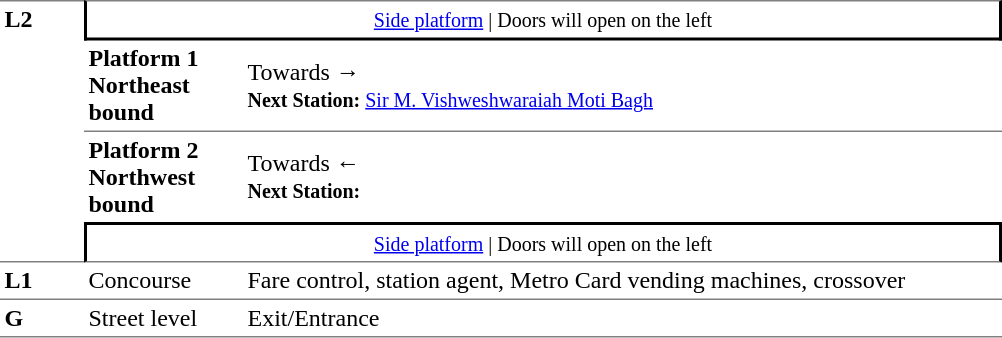<table table border=0 cellspacing=0 cellpadding=3>
<tr>
<td style="border-top:solid 1px grey;border-bottom:solid 1px grey;" width=50 rowspan=4 valign=top><strong>L2</strong></td>
<td style="border-top:solid 1px grey;border-right:solid 2px black;border-left:solid 2px black;border-bottom:solid 2px black;text-align:center;" colspan=2><small><a href='#'>Side platform</a> | Doors will open on the left </small></td>
</tr>
<tr>
<td style="border-bottom:solid 1px grey;" width=100><span><strong>Platform 1</strong><br><strong>Northeast bound</strong></span></td>
<td style="border-bottom:solid 1px grey;" width=500>Towards → <br><small><strong>Next Station:</strong> <a href='#'>Sir M. Vishweshwaraiah Moti Bagh</a></small></td>
</tr>
<tr>
<td><span><strong>Platform 2</strong><br><strong>Northwest bound</strong></span></td>
<td><span></span>Towards ← <br><small><strong>Next Station:</strong> </small></td>
</tr>
<tr>
<td style="border-top:solid 2px black;border-right:solid 2px black;border-left:solid 2px black;border-bottom:solid 1px grey;text-align:center;" colspan=2><small><a href='#'>Side platform</a> | Doors will open on the left </small></td>
</tr>
<tr>
<td valign=top><strong>L1</strong></td>
<td valign=top>Concourse</td>
<td valign=top>Fare control, station agent, Metro Card vending machines, crossover</td>
</tr>
<tr>
<td style="border-bottom:solid 1px grey;border-top:solid 1px grey;" width=50 valign=top><strong>G</strong></td>
<td style="border-top:solid 1px grey;border-bottom:solid 1px grey;" width=100 valign=top>Street level</td>
<td style="border-top:solid 1px grey;border-bottom:solid 1px grey;" width=500 valign=top>Exit/Entrance</td>
</tr>
</table>
